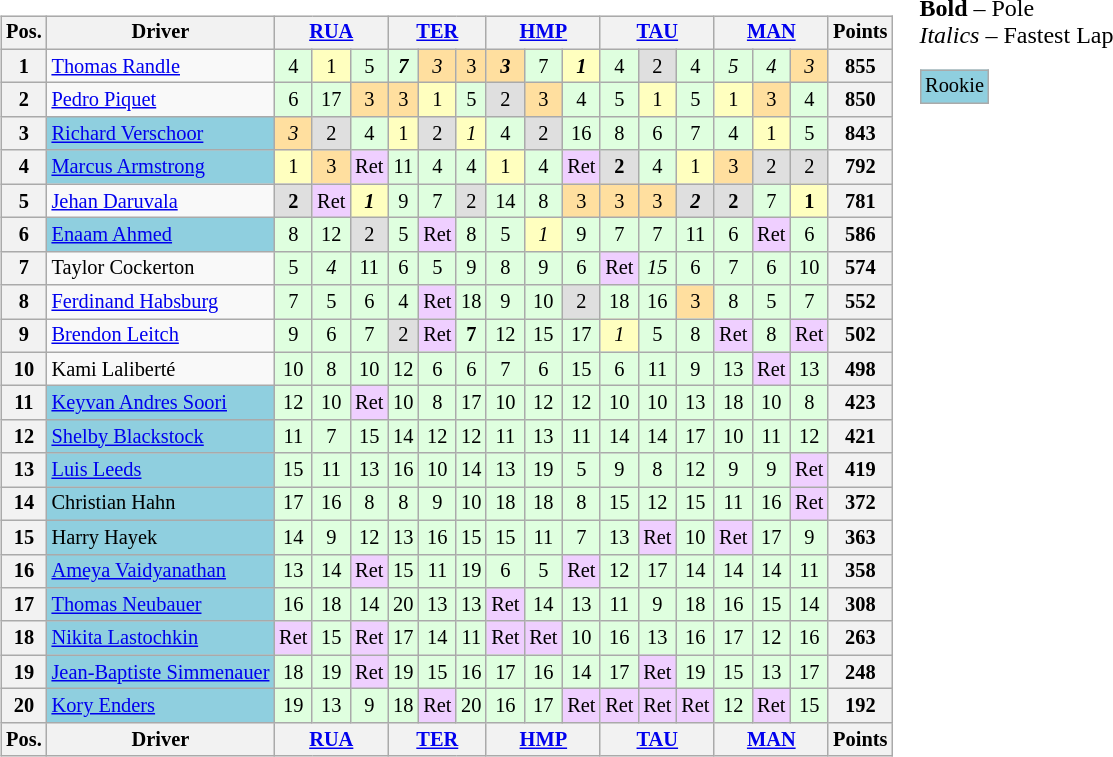<table>
<tr>
<td><br><table class="wikitable" style="font-size: 85%; text-align: center">
<tr valign="top">
<th valign="middle">Pos.</th>
<th valign="middle">Driver</th>
<th colspan="3"><a href='#'>RUA</a></th>
<th colspan="3"><a href='#'>TER</a></th>
<th colspan="3"><a href='#'>HMP</a></th>
<th colspan="3"><a href='#'>TAU</a></th>
<th colspan="3"><a href='#'>MAN</a></th>
<th valign="middle">Points</th>
</tr>
<tr>
<th>1</th>
<td align=left> <a href='#'>Thomas Randle</a></td>
<td style="background:#DFFFDF;">4</td>
<td style="background:#FFFFBF;">1</td>
<td style="background:#DFFFDF;">5</td>
<td style="background:#DFFFDF;"><strong><em>7</em></strong></td>
<td style="background:#FFDF9F;"><em>3</em></td>
<td style="background:#FFDF9F;">3</td>
<td style="background:#FFDF9F;"><strong><em>3</em></strong></td>
<td style="background:#DFFFDF;">7</td>
<td style="background:#FFFFBF;"><strong><em>1</em></strong></td>
<td style="background:#DFFFDF;">4</td>
<td style="background:#DFDFDF;">2</td>
<td style="background:#DFFFDF;">4</td>
<td style="background:#DFFFDF;"><em>5</em></td>
<td style="background:#DFFFDF;"><em>4</em></td>
<td style="background:#FFDF9F;"><em>3</em></td>
<th>855</th>
</tr>
<tr>
<th>2</th>
<td align=left> <a href='#'>Pedro Piquet</a></td>
<td style="background:#DFFFDF;">6</td>
<td style="background:#DFFFDF;">17</td>
<td style="background:#FFDF9F;">3</td>
<td style="background:#FFDF9F;">3</td>
<td style="background:#FFFFBF;">1</td>
<td style="background:#DFFFDF;">5</td>
<td style="background:#DFDFDF;">2</td>
<td style="background:#FFDF9F;">3</td>
<td style="background:#DFFFDF;">4</td>
<td style="background:#DFFFDF;">5</td>
<td style="background:#FFFFBF;">1</td>
<td style="background:#DFFFDF;">5</td>
<td style="background:#FFFFBF;">1</td>
<td style="background:#FFDF9F;">3</td>
<td style="background:#DFFFDF;">4</td>
<th>850</th>
</tr>
<tr>
<th>3</th>
<td align=left style="background:#8FCFDF;"> <a href='#'>Richard Verschoor</a></td>
<td style="background:#FFDF9F;"><em>3</em></td>
<td style="background:#DFDFDF;">2</td>
<td style="background:#DFFFDF;">4</td>
<td style="background:#FFFFBF;">1</td>
<td style="background:#DFDFDF;">2</td>
<td style="background:#FFFFBF;"><em>1</em></td>
<td style="background:#DFFFDF;">4</td>
<td style="background:#DFDFDF;">2</td>
<td style="background:#DFFFDF;">16</td>
<td style="background:#DFFFDF;">8</td>
<td style="background:#DFFFDF;">6</td>
<td style="background:#DFFFDF;">7</td>
<td style="background:#DFFFDF;">4</td>
<td style="background:#FFFFBF;">1</td>
<td style="background:#DFFFDF;">5</td>
<th>843</th>
</tr>
<tr>
<th>4</th>
<td align=left style="background:#8FCFDF;"> <a href='#'>Marcus Armstrong</a></td>
<td style="background:#FFFFBF;">1</td>
<td style="background:#FFDF9F;">3</td>
<td style="background:#EFCFFF;">Ret</td>
<td style="background:#DFFFDF;">11</td>
<td style="background:#DFFFDF;">4</td>
<td style="background:#DFFFDF;">4</td>
<td style="background:#FFFFBF;">1</td>
<td style="background:#DFFFDF;">4</td>
<td style="background:#EFCFFF;">Ret</td>
<td style="background:#DFDFDF;"><strong>2</strong></td>
<td style="background:#DFFFDF;">4</td>
<td style="background:#FFFFBF;">1</td>
<td style="background:#FFDF9F;">3</td>
<td style="background:#DFDFDF;">2</td>
<td style="background:#DFDFDF;">2</td>
<th>792</th>
</tr>
<tr>
<th>5</th>
<td align=left> <a href='#'>Jehan Daruvala</a></td>
<td style="background:#DFDFDF;"><strong>2</strong></td>
<td style="background:#EFCFFF;">Ret</td>
<td style="background:#FFFFBF;"><strong><em>1</em></strong></td>
<td style="background:#DFFFDF;">9</td>
<td style="background:#DFFFDF;">7</td>
<td style="background:#DFDFDF;">2</td>
<td style="background:#DFFFDF;">14</td>
<td style="background:#DFFFDF;">8</td>
<td style="background:#FFDF9F;">3</td>
<td style="background:#FFDF9F;">3</td>
<td style="background:#FFDF9F;">3</td>
<td style="background:#DFDFDF;"><strong><em>2</em></strong></td>
<td style="background:#DFDFDF;"><strong>2</strong></td>
<td style="background:#DFFFDF;">7</td>
<td style="background:#FFFFBF;"><strong>1</strong></td>
<th>781</th>
</tr>
<tr>
<th>6</th>
<td align=left style="background:#8FCFDF;"> <a href='#'>Enaam Ahmed</a></td>
<td style="background:#DFFFDF;">8</td>
<td style="background:#DFFFDF;">12</td>
<td style="background:#DFDFDF;">2</td>
<td style="background:#DFFFDF;">5</td>
<td style="background:#EFCFFF;">Ret</td>
<td style="background:#DFFFDF;">8</td>
<td style="background:#DFFFDF;">5</td>
<td style="background:#FFFFBF;"><em>1</em></td>
<td style="background:#DFFFDF;">9</td>
<td style="background:#DFFFDF;">7</td>
<td style="background:#DFFFDF;">7</td>
<td style="background:#DFFFDF;">11</td>
<td style="background:#DFFFDF;">6</td>
<td style="background:#EFCFFF;">Ret</td>
<td style="background:#DFFFDF;">6</td>
<th>586</th>
</tr>
<tr>
<th>7</th>
<td align=left> Taylor Cockerton</td>
<td style="background:#DFFFDF;">5</td>
<td style="background:#DFFFDF;"><em>4</em></td>
<td style="background:#DFFFDF;">11</td>
<td style="background:#DFFFDF;">6</td>
<td style="background:#DFFFDF;">5</td>
<td style="background:#DFFFDF;">9</td>
<td style="background:#DFFFDF;">8</td>
<td style="background:#DFFFDF;">9</td>
<td style="background:#DFFFDF;">6</td>
<td style="background:#EFCFFF;">Ret</td>
<td style="background:#DFFFDF;"><em>15</em></td>
<td style="background:#DFFFDF;">6</td>
<td style="background:#DFFFDF;">7</td>
<td style="background:#DFFFDF;">6</td>
<td style="background:#DFFFDF;">10</td>
<th>574</th>
</tr>
<tr>
<th>8</th>
<td align=left> <a href='#'>Ferdinand Habsburg</a></td>
<td style="background:#DFFFDF;">7</td>
<td style="background:#DFFFDF;">5</td>
<td style="background:#DFFFDF;">6</td>
<td style="background:#DFFFDF;">4</td>
<td style="background:#EFCFFF;">Ret</td>
<td style="background:#DFFFDF;">18</td>
<td style="background:#DFFFDF;">9</td>
<td style="background:#DFFFDF;">10</td>
<td style="background:#DFDFDF;">2</td>
<td style="background:#DFFFDF;">18</td>
<td style="background:#DFFFDF;">16</td>
<td style="background:#FFDF9F;">3</td>
<td style="background:#DFFFDF;">8</td>
<td style="background:#DFFFDF;">5</td>
<td style="background:#DFFFDF;">7</td>
<th>552</th>
</tr>
<tr>
<th>9</th>
<td align=left> <a href='#'>Brendon Leitch</a></td>
<td style="background:#DFFFDF;">9</td>
<td style="background:#DFFFDF;">6</td>
<td style="background:#DFFFDF;">7</td>
<td style="background:#DFDFDF;">2</td>
<td style="background:#EFCFFF;">Ret</td>
<td style="background:#DFFFDF;"><strong>7</strong></td>
<td style="background:#DFFFDF;">12</td>
<td style="background:#DFFFDF;">15</td>
<td style="background:#DFFFDF;">17</td>
<td style="background:#FFFFBF;"><em>1</em></td>
<td style="background:#DFFFDF;">5</td>
<td style="background:#DFFFDF;">8</td>
<td style="background:#EFCFFF;">Ret</td>
<td style="background:#DFFFDF;">8</td>
<td style="background:#EFCFFF;">Ret</td>
<th>502</th>
</tr>
<tr>
<th>10</th>
<td align=left> Kami Laliberté</td>
<td style="background:#DFFFDF;">10</td>
<td style="background:#DFFFDF;">8</td>
<td style="background:#DFFFDF;">10</td>
<td style="background:#DFFFDF;">12</td>
<td style="background:#DFFFDF;">6</td>
<td style="background:#DFFFDF;">6</td>
<td style="background:#DFFFDF;">7</td>
<td style="background:#DFFFDF;">6</td>
<td style="background:#DFFFDF;">15</td>
<td style="background:#DFFFDF;">6</td>
<td style="background:#DFFFDF;">11</td>
<td style="background:#DFFFDF;">9</td>
<td style="background:#DFFFDF;">13</td>
<td style="background:#EFCFFF;">Ret</td>
<td style="background:#DFFFDF;">13</td>
<th>498</th>
</tr>
<tr>
<th>11</th>
<td style="background:#8FCFDF;" align="left"> <a href='#'>Keyvan Andres Soori</a></td>
<td style="background:#DFFFDF;">12</td>
<td style="background:#DFFFDF;">10</td>
<td style="background:#EFCFFF;">Ret</td>
<td style="background:#DFFFDF;">10</td>
<td style="background:#DFFFDF;">8</td>
<td style="background:#DFFFDF;">17</td>
<td style="background:#DFFFDF;">10</td>
<td style="background:#DFFFDF;">12</td>
<td style="background:#DFFFDF;">12</td>
<td style="background:#DFFFDF;">10</td>
<td style="background:#DFFFDF;">10</td>
<td style="background:#DFFFDF;">13</td>
<td style="background:#DFFFDF;">18</td>
<td style="background:#DFFFDF;">10</td>
<td style="background:#DFFFDF;">8</td>
<th>423</th>
</tr>
<tr>
<th>12</th>
<td align=left style="background:#8FCFDF;"> <a href='#'>Shelby Blackstock</a></td>
<td style="background:#DFFFDF;">11</td>
<td style="background:#DFFFDF;">7</td>
<td style="background:#DFFFDF;">15</td>
<td style="background:#DFFFDF;">14</td>
<td style="background:#DFFFDF;">12</td>
<td style="background:#DFFFDF;">12</td>
<td style="background:#DFFFDF;">11</td>
<td style="background:#DFFFDF;">13</td>
<td style="background:#DFFFDF;">11</td>
<td style="background:#DFFFDF;">14</td>
<td style="background:#DFFFDF;">14</td>
<td style="background:#DFFFDF;">17</td>
<td style="background:#DFFFDF;">10</td>
<td style="background:#DFFFDF;">11</td>
<td style="background:#DFFFDF;">12</td>
<th>421</th>
</tr>
<tr>
<th>13</th>
<td style="background:#8FCFDF;" align="left"> <a href='#'>Luis Leeds</a></td>
<td style="background:#DFFFDF;">15</td>
<td style="background:#DFFFDF;">11</td>
<td style="background:#DFFFDF;">13</td>
<td style="background:#DFFFDF;">16</td>
<td style="background:#DFFFDF;">10</td>
<td style="background:#DFFFDF;">14</td>
<td style="background:#DFFFDF;">13</td>
<td style="background:#DFFFDF;">19</td>
<td style="background:#DFFFDF;">5</td>
<td style="background:#DFFFDF;">9</td>
<td style="background:#DFFFDF;">8</td>
<td style="background:#DFFFDF;">12</td>
<td style="background:#DFFFDF;">9</td>
<td style="background:#DFFFDF;">9</td>
<td style="background:#EFCFFF;">Ret</td>
<th>419</th>
</tr>
<tr>
<th>14</th>
<td align=left style="background:#8FCFDF;"> Christian Hahn</td>
<td style="background:#DFFFDF;">17</td>
<td style="background:#DFFFDF;">16</td>
<td style="background:#DFFFDF;">8</td>
<td style="background:#DFFFDF;">8</td>
<td style="background:#DFFFDF;">9</td>
<td style="background:#DFFFDF;">10</td>
<td style="background:#DFFFDF;">18</td>
<td style="background:#DFFFDF;">18</td>
<td style="background:#DFFFDF;">8</td>
<td style="background:#DFFFDF;">15</td>
<td style="background:#DFFFDF;">12</td>
<td style="background:#DFFFDF;">15</td>
<td style="background:#DFFFDF;">11</td>
<td style="background:#DFFFDF;">16</td>
<td style="background:#EFCFFF;">Ret</td>
<th>372</th>
</tr>
<tr>
<th>15</th>
<td align=left style="background:#8FCFDF;"> Harry Hayek</td>
<td style="background:#DFFFDF;">14</td>
<td style="background:#DFFFDF;">9</td>
<td style="background:#DFFFDF;">12</td>
<td style="background:#DFFFDF;">13</td>
<td style="background:#DFFFDF;">16</td>
<td style="background:#DFFFDF;">15</td>
<td style="background:#DFFFDF;">15</td>
<td style="background:#DFFFDF;">11</td>
<td style="background:#DFFFDF;">7</td>
<td style="background:#DFFFDF;">13</td>
<td style="background:#EFCFFF;">Ret</td>
<td style="background:#DFFFDF;">10</td>
<td style="background:#EFCFFF;">Ret</td>
<td style="background:#DFFFDF;">17</td>
<td style="background:#DFFFDF;">9</td>
<th>363</th>
</tr>
<tr>
<th>16</th>
<td align=left style="background:#8FCFDF;"> <a href='#'>Ameya Vaidyanathan</a></td>
<td style="background:#DFFFDF;">13</td>
<td style="background:#DFFFDF;">14</td>
<td style="background:#EFCFFF;">Ret</td>
<td style="background:#DFFFDF;">15</td>
<td style="background:#DFFFDF;">11</td>
<td style="background:#DFFFDF;">19</td>
<td style="background:#DFFFDF;">6</td>
<td style="background:#DFFFDF;">5</td>
<td style="background:#EFCFFF;">Ret</td>
<td style="background:#DFFFDF;">12</td>
<td style="background:#DFFFDF;">17</td>
<td style="background:#DFFFDF;">14</td>
<td style="background:#DFFFDF;">14</td>
<td style="background:#DFFFDF;">14</td>
<td style="background:#DFFFDF;">11</td>
<th>358</th>
</tr>
<tr>
<th>17</th>
<td align=left style="background:#8FCFDF;"> <a href='#'>Thomas Neubauer</a></td>
<td style="background:#DFFFDF;">16</td>
<td style="background:#DFFFDF;">18</td>
<td style="background:#DFFFDF;">14</td>
<td style="background:#DFFFDF;">20</td>
<td style="background:#DFFFDF;">13</td>
<td style="background:#DFFFDF;">13</td>
<td style="background:#EFCFFF;">Ret</td>
<td style="background:#DFFFDF;">14</td>
<td style="background:#DFFFDF;">13</td>
<td style="background:#DFFFDF;">11</td>
<td style="background:#DFFFDF;">9</td>
<td style="background:#DFFFDF;">18</td>
<td style="background:#DFFFDF;">16</td>
<td style="background:#DFFFDF;">15</td>
<td style="background:#DFFFDF;">14</td>
<th>308</th>
</tr>
<tr>
<th>18</th>
<td align=left style="background:#8FCFDF;"> <a href='#'>Nikita Lastochkin</a></td>
<td style="background:#EFCFFF;">Ret</td>
<td style="background:#DFFFDF;">15</td>
<td style="background:#EFCFFF;">Ret</td>
<td style="background:#DFFFDF;">17</td>
<td style="background:#DFFFDF;">14</td>
<td style="background:#DFFFDF;">11</td>
<td style="background:#EFCFFF;">Ret</td>
<td style="background:#EFCFFF;">Ret</td>
<td style="background:#DFFFDF;">10</td>
<td style="background:#DFFFDF;">16</td>
<td style="background:#DFFFDF;">13</td>
<td style="background:#DFFFDF;">16</td>
<td style="background:#DFFFDF;">17</td>
<td style="background:#DFFFDF;">12</td>
<td style="background:#DFFFDF;">16</td>
<th>263</th>
</tr>
<tr>
<th>19</th>
<td align=left style="background:#8FCFDF;" nowrap> <a href='#'>Jean-Baptiste Simmenauer</a></td>
<td style="background:#DFFFDF;">18</td>
<td style="background:#DFFFDF;">19</td>
<td style="background:#EFCFFF;">Ret</td>
<td style="background:#DFFFDF;">19</td>
<td style="background:#DFFFDF;">15</td>
<td style="background:#DFFFDF;">16</td>
<td style="background:#DFFFDF;">17</td>
<td style="background:#DFFFDF;">16</td>
<td style="background:#DFFFDF;">14</td>
<td style="background:#DFFFDF;">17</td>
<td style="background:#EFCFFF;">Ret</td>
<td style="background:#DFFFDF;">19</td>
<td style="background:#DFFFDF;">15</td>
<td style="background:#DFFFDF;">13</td>
<td style="background:#DFFFDF;">17</td>
<th>248</th>
</tr>
<tr>
<th>20</th>
<td align=left style="background:#8FCFDF;"> <a href='#'>Kory Enders</a></td>
<td style="background:#DFFFDF;">19</td>
<td style="background:#DFFFDF;">13</td>
<td style="background:#DFFFDF;">9</td>
<td style="background:#DFFFDF;">18</td>
<td style="background:#EFCFFF;">Ret</td>
<td style="background:#DFFFDF;">20</td>
<td style="background:#DFFFDF;">16</td>
<td style="background:#DFFFDF;">17</td>
<td style="background:#EFCFFF;">Ret</td>
<td style="background:#EFCFFF;">Ret</td>
<td style="background:#EFCFFF;">Ret</td>
<td style="background:#EFCFFF;">Ret</td>
<td style="background:#DFFFDF;">12</td>
<td style="background:#EFCFFF;">Ret</td>
<td style="background:#DFFFDF;">15</td>
<th>192</th>
</tr>
<tr valign="top">
<th valign="middle">Pos.</th>
<th valign="middle">Driver</th>
<th colspan="3"><a href='#'>RUA</a></th>
<th colspan="3"><a href='#'>TER</a></th>
<th colspan="3"><a href='#'>HMP</a></th>
<th colspan="3"><a href='#'>TAU</a></th>
<th colspan="3"><a href='#'>MAN</a></th>
<th valign="middle">Points</th>
</tr>
</table>
</td>
<td valign="top"><br>
<span><strong>Bold</strong> – Pole<br>
<em>Italics</em> – Fastest Lap</span><table class="wikitable" style="margin-right:0; font-size:85%; text-align:center">
<tr>
<td style="background:#8FCFDF;" align=center>Rookie</td>
</tr>
</table>
</td>
</tr>
</table>
